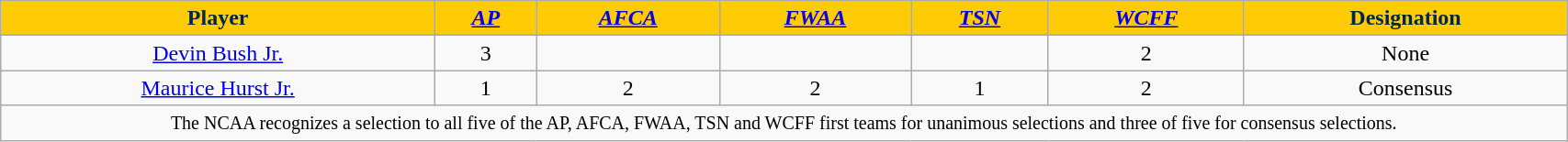<table class="wikitable" style="width: 90%;text-align: center;">
<tr>
<th style="background: #FFCB05; color: #00274C"><span>Player</span></th>
<th style="background: #FFCB05; color: #00274C"><a href='#'><span><em>AP</em></span></a></th>
<th style="background: #FFCB05; color: #00274C"><a href='#'><span><em>AFCA</em></span></a></th>
<th style="background: #FFCB05; color: #00274C"><a href='#'><span><em>FWAA</em></span></a></th>
<th style="background: #FFCB05; color: #00274C"><a href='#'><span><em>TSN</em></span></a></th>
<th style="background: #FFCB05; color: #00274C"><a href='#'><span><em>WCFF</em></span></a></th>
<th style="background: #FFCB05; color: #00274C"><span>Designation</span></th>
</tr>
<tr align="center">
<td><a href='#'>Devin Bush Jr.</a></td>
<td>3</td>
<td></td>
<td></td>
<td></td>
<td>2</td>
<td>None</td>
</tr>
<tr align="center">
<td><a href='#'>Maurice Hurst Jr.</a></td>
<td>1</td>
<td>2</td>
<td>2</td>
<td>1</td>
<td>2</td>
<td>Consensus</td>
</tr>
<tr align="center">
<td colspan=7style="><small>The NCAA recognizes a selection to all five of the AP, AFCA, FWAA, TSN and WCFF first teams for unanimous selections and three of five for consensus selections.</small></td>
</tr>
</table>
